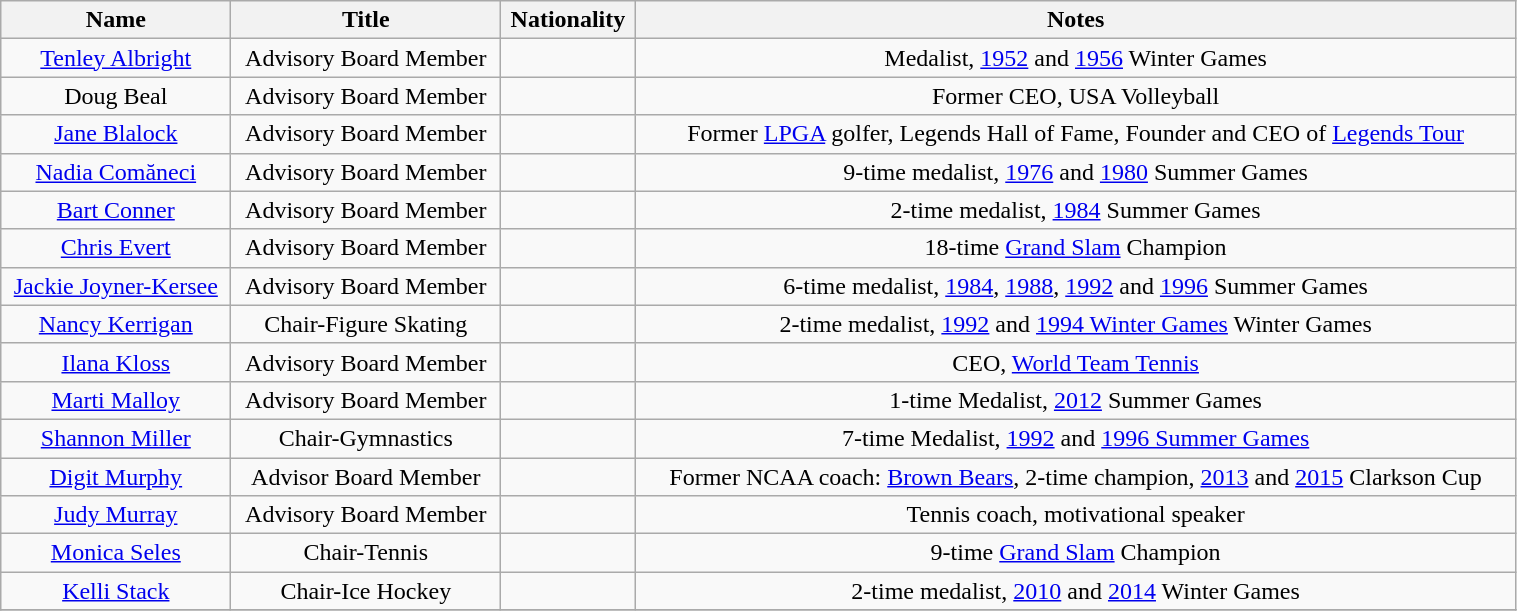<table class="wikitable" width="80%" style="text-align:center;">
<tr>
<th>Name</th>
<th>Title</th>
<th>Nationality</th>
<th>Notes</th>
</tr>
<tr>
<td><a href='#'>Tenley Albright</a></td>
<td>Advisory Board Member</td>
<td></td>
<td>Medalist, <a href='#'>1952</a> and <a href='#'>1956</a> Winter Games</td>
</tr>
<tr>
<td>Doug Beal</td>
<td>Advisory Board Member</td>
<td></td>
<td>Former CEO, USA Volleyball</td>
</tr>
<tr>
<td><a href='#'>Jane Blalock</a></td>
<td>Advisory Board Member</td>
<td></td>
<td>Former <a href='#'>LPGA</a> golfer, Legends Hall of Fame, Founder and CEO of <a href='#'>Legends Tour</a></td>
</tr>
<tr>
<td><a href='#'>Nadia Comăneci</a></td>
<td>Advisory Board Member</td>
<td></td>
<td>9-time medalist, <a href='#'>1976</a> and <a href='#'>1980</a> Summer Games</td>
</tr>
<tr>
<td><a href='#'>Bart Conner</a></td>
<td>Advisory Board Member</td>
<td></td>
<td>2-time medalist, <a href='#'>1984</a> Summer Games</td>
</tr>
<tr>
<td><a href='#'>Chris Evert</a></td>
<td>Advisory Board Member</td>
<td></td>
<td>18-time <a href='#'>Grand Slam</a> Champion</td>
</tr>
<tr>
<td><a href='#'>Jackie Joyner-Kersee</a></td>
<td>Advisory Board Member</td>
<td></td>
<td>6-time medalist, <a href='#'>1984</a>, <a href='#'>1988</a>, <a href='#'>1992</a> and <a href='#'>1996</a> Summer Games</td>
</tr>
<tr>
<td><a href='#'>Nancy Kerrigan</a></td>
<td>Chair-Figure Skating</td>
<td></td>
<td>2-time medalist, <a href='#'>1992</a> and <a href='#'>1994 Winter Games</a> Winter Games</td>
</tr>
<tr>
<td><a href='#'>Ilana Kloss</a></td>
<td>Advisory Board Member</td>
<td></td>
<td>CEO, <a href='#'>World Team Tennis</a></td>
</tr>
<tr>
<td><a href='#'>Marti Malloy</a></td>
<td>Advisory Board Member</td>
<td></td>
<td>1-time Medalist, <a href='#'>2012</a> Summer Games</td>
</tr>
<tr>
<td><a href='#'>Shannon Miller</a></td>
<td>Chair-Gymnastics</td>
<td></td>
<td>7-time Medalist, <a href='#'>1992</a> and <a href='#'>1996 Summer Games</a></td>
</tr>
<tr>
<td><a href='#'>Digit Murphy</a></td>
<td>Advisor Board Member</td>
<td></td>
<td>Former NCAA coach: <a href='#'>Brown Bears</a>, 2-time champion, <a href='#'>2013</a> and <a href='#'>2015</a> Clarkson Cup</td>
</tr>
<tr>
<td><a href='#'>Judy Murray</a></td>
<td>Advisory Board Member</td>
<td></td>
<td>Tennis coach, motivational speaker</td>
</tr>
<tr>
<td><a href='#'>Monica Seles</a></td>
<td>Chair-Tennis</td>
<td></td>
<td>9-time <a href='#'>Grand Slam</a> Champion</td>
</tr>
<tr>
<td><a href='#'>Kelli Stack</a></td>
<td>Chair-Ice Hockey</td>
<td></td>
<td>2-time medalist, <a href='#'>2010</a> and <a href='#'>2014</a> Winter Games</td>
</tr>
<tr>
</tr>
</table>
